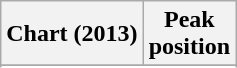<table class="wikitable sortable plainrowheaders" style="text-align:center">
<tr>
<th scope="col">Chart (2013)</th>
<th scope="col">Peak<br>position</th>
</tr>
<tr>
</tr>
<tr>
</tr>
</table>
